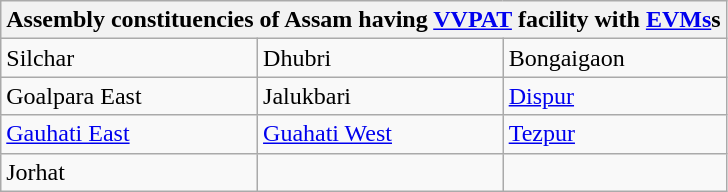<table class="wikitable" | align="center">
<tr>
<th colspan="3">Assembly constituencies of Assam having <a href='#'>VVPAT</a> facility with <a href='#'>EVMs</a>s</th>
</tr>
<tr>
<td>Silchar</td>
<td>Dhubri</td>
<td>Bongaigaon</td>
</tr>
<tr>
<td>Goalpara East</td>
<td>Jalukbari</td>
<td><a href='#'>Dispur</a></td>
</tr>
<tr>
<td><a href='#'>Gauhati East</a></td>
<td><a href='#'>Guahati West</a></td>
<td><a href='#'>Tezpur</a></td>
</tr>
<tr>
<td>Jorhat</td>
<td></td>
<td></td>
</tr>
</table>
